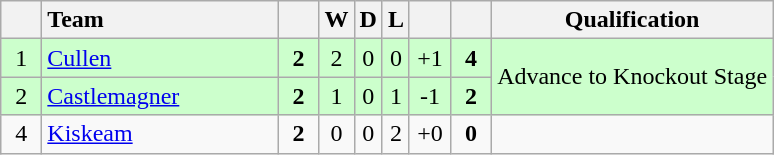<table class="wikitable" style="text-align:center">
<tr>
<th width="20"></th>
<th width="150" style="text-align:left;">Team</th>
<th width="20"></th>
<th>W</th>
<th>D</th>
<th>L</th>
<th width="20"></th>
<th width="20"></th>
<th>Qualification</th>
</tr>
<tr style="background:#ccffcc">
<td>1</td>
<td align="left"> <a href='#'>Cullen</a></td>
<td><strong>2</strong></td>
<td>2</td>
<td>0</td>
<td>0</td>
<td>+1</td>
<td><strong>4</strong></td>
<td rowspan="2">Advance to Knockout Stage</td>
</tr>
<tr style="background:#ccffcc">
<td>2</td>
<td align="left"> <a href='#'>Castlemagner</a></td>
<td><strong>2</strong></td>
<td>1</td>
<td>0</td>
<td>1</td>
<td>-1</td>
<td><strong>2</strong></td>
</tr>
<tr>
<td>4</td>
<td align="left"> <a href='#'>Kiskeam</a></td>
<td><strong>2</strong></td>
<td>0</td>
<td>0</td>
<td>2</td>
<td>+0</td>
<td><strong>0</strong></td>
<td></td>
</tr>
</table>
